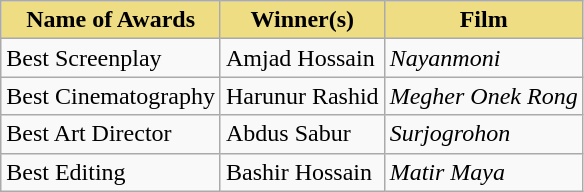<table class="wikitable">
<tr>
<th style="background:#EEDD82;">Name of Awards</th>
<th style="background:#EEDD82;">Winner(s)</th>
<th style="background:#EEDD82;">Film</th>
</tr>
<tr>
<td>Best Screenplay</td>
<td>Amjad Hossain</td>
<td><em>Nayanmoni</em></td>
</tr>
<tr>
<td>Best Cinematography</td>
<td>Harunur Rashid</td>
<td><em>Megher Onek Rong</em></td>
</tr>
<tr>
<td>Best Art Director</td>
<td>Abdus Sabur</td>
<td><em>Surjogrohon</em></td>
</tr>
<tr>
<td>Best Editing</td>
<td>Bashir Hossain</td>
<td><em>Matir Maya</em></td>
</tr>
</table>
